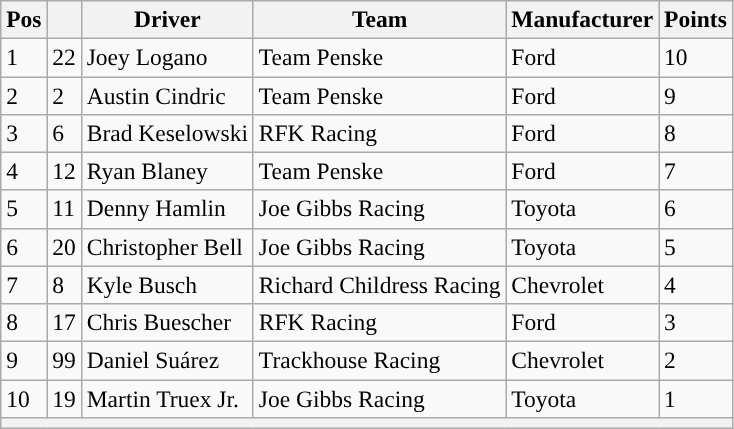<table class="wikitable" style="font-size:98%">
<tr>
<th>Pos</th>
<th></th>
<th>Driver</th>
<th>Team</th>
<th>Manufacturer</th>
<th>Points</th>
</tr>
<tr>
<td>1</td>
<td>22</td>
<td>Joey Logano</td>
<td>Team Penske</td>
<td>Ford</td>
<td>10</td>
</tr>
<tr>
<td>2</td>
<td>2</td>
<td>Austin Cindric</td>
<td>Team Penske</td>
<td>Ford</td>
<td>9</td>
</tr>
<tr>
<td>3</td>
<td>6</td>
<td>Brad Keselowski</td>
<td>RFK Racing</td>
<td>Ford</td>
<td>8</td>
</tr>
<tr>
<td>4</td>
<td>12</td>
<td>Ryan Blaney</td>
<td>Team Penske</td>
<td>Ford</td>
<td>7</td>
</tr>
<tr>
<td>5</td>
<td>11</td>
<td>Denny Hamlin</td>
<td>Joe Gibbs Racing</td>
<td>Toyota</td>
<td>6</td>
</tr>
<tr>
<td>6</td>
<td>20</td>
<td>Christopher Bell</td>
<td>Joe Gibbs Racing</td>
<td>Toyota</td>
<td>5</td>
</tr>
<tr>
<td>7</td>
<td>8</td>
<td>Kyle Busch</td>
<td>Richard Childress Racing</td>
<td>Chevrolet</td>
<td>4</td>
</tr>
<tr>
<td>8</td>
<td>17</td>
<td>Chris Buescher</td>
<td>RFK Racing</td>
<td>Ford</td>
<td>3</td>
</tr>
<tr>
<td>9</td>
<td>99</td>
<td>Daniel Suárez</td>
<td>Trackhouse Racing</td>
<td>Chevrolet</td>
<td>2</td>
</tr>
<tr>
<td>10</td>
<td>19</td>
<td>Martin Truex Jr.</td>
<td>Joe Gibbs Racing</td>
<td>Toyota</td>
<td>1</td>
</tr>
<tr>
<th colspan="6"></th>
</tr>
</table>
